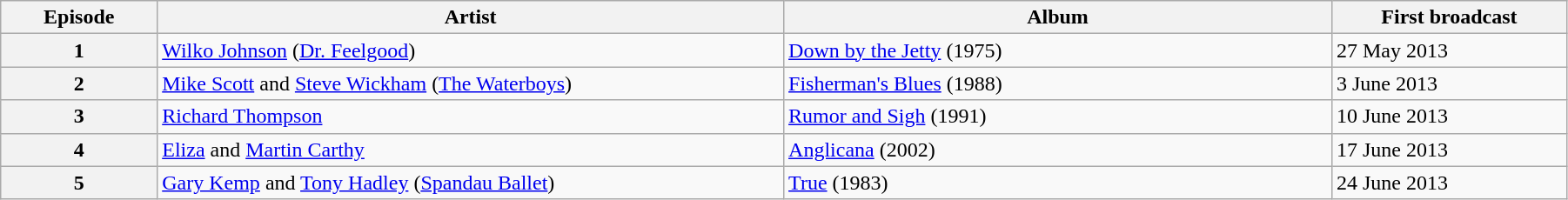<table class="wikitable" style="width:95%;">
<tr>
<th style="width:10%;">Episode</th>
<th style="width:40%">Artist</th>
<th>Album</th>
<th style="width:15%">First broadcast</th>
</tr>
<tr>
<th>1</th>
<td><a href='#'>Wilko Johnson</a> (<a href='#'>Dr. Feelgood</a>)</td>
<td><a href='#'>Down by the Jetty</a> (1975)</td>
<td>27 May 2013 </td>
</tr>
<tr>
<th>2</th>
<td><a href='#'>Mike Scott</a> and <a href='#'>Steve Wickham</a> (<a href='#'>The Waterboys</a>)</td>
<td><a href='#'>Fisherman's Blues</a> (1988)</td>
<td>3 June 2013 </td>
</tr>
<tr>
<th>3</th>
<td><a href='#'>Richard Thompson</a></td>
<td><a href='#'>Rumor and Sigh</a> (1991)</td>
<td>10 June 2013 </td>
</tr>
<tr>
<th>4</th>
<td><a href='#'>Eliza</a> and <a href='#'>Martin Carthy</a></td>
<td><a href='#'>Anglicana</a> (2002)</td>
<td>17 June 2013 </td>
</tr>
<tr>
<th>5</th>
<td><a href='#'>Gary Kemp</a> and <a href='#'>Tony Hadley</a> (<a href='#'>Spandau Ballet</a>)</td>
<td><a href='#'>True</a> (1983)</td>
<td>24 June 2013 </td>
</tr>
</table>
